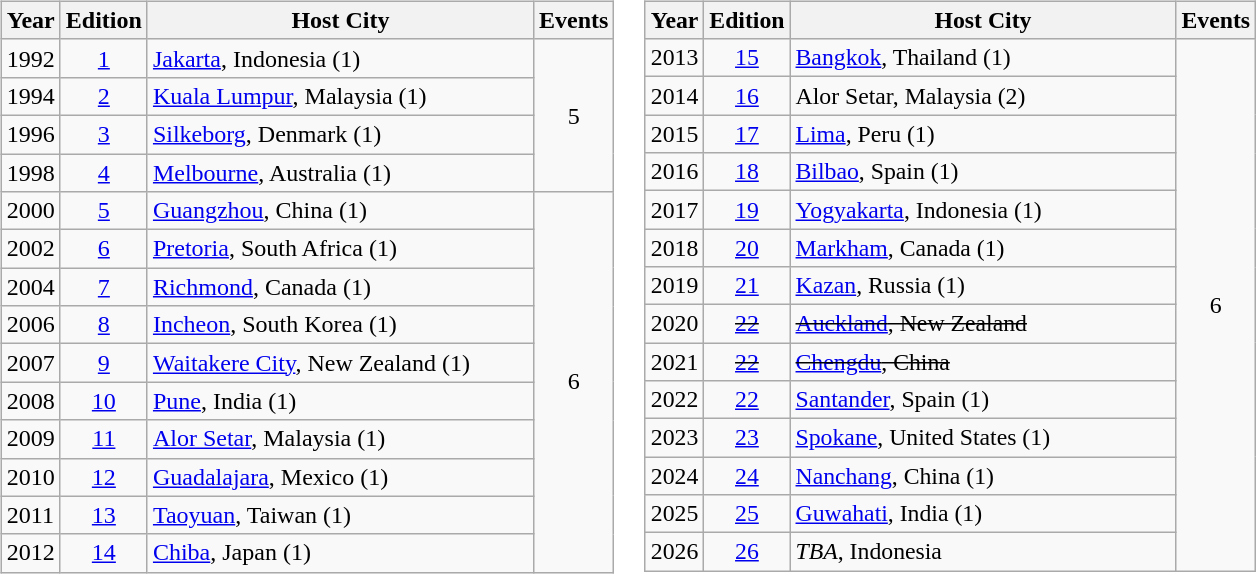<table>
<tr>
<td><br><table class=wikitable style="font-size::99%">
<tr>
<th width=20>Year</th>
<th width=20>Edition</th>
<th width=250>Host City</th>
<th width=30>Events</th>
</tr>
<tr>
<td>1992</td>
<td align=center><a href='#'>1</a></td>
<td><a href='#'>Jakarta</a>, Indonesia (1)</td>
<td rowspan="4" align=center>5</td>
</tr>
<tr>
<td>1994</td>
<td align=center><a href='#'>2</a></td>
<td><a href='#'>Kuala Lumpur</a>, Malaysia (1)</td>
</tr>
<tr>
<td>1996</td>
<td align=center><a href='#'>3</a></td>
<td><a href='#'>Silkeborg</a>, Denmark (1)</td>
</tr>
<tr>
<td>1998</td>
<td align=center><a href='#'>4</a></td>
<td><a href='#'>Melbourne</a>, Australia (1)</td>
</tr>
<tr>
<td>2000</td>
<td align=center><a href='#'>5</a></td>
<td><a href='#'>Guangzhou</a>, China (1)</td>
<td rowspan="10" align=center>6</td>
</tr>
<tr>
<td>2002</td>
<td align=center><a href='#'>6</a></td>
<td><a href='#'>Pretoria</a>, South Africa (1)</td>
</tr>
<tr>
<td>2004</td>
<td align=center><a href='#'>7</a></td>
<td><a href='#'>Richmond</a>, Canada (1)</td>
</tr>
<tr>
<td>2006</td>
<td align=center><a href='#'>8</a></td>
<td><a href='#'>Incheon</a>, South Korea (1)</td>
</tr>
<tr>
<td>2007</td>
<td align=center><a href='#'>9</a></td>
<td><a href='#'>Waitakere City</a>, New Zealand (1)</td>
</tr>
<tr>
<td>2008</td>
<td align=center><a href='#'>10</a></td>
<td><a href='#'>Pune</a>, India (1)</td>
</tr>
<tr>
<td>2009</td>
<td align=center><a href='#'>11</a></td>
<td><a href='#'>Alor Setar</a>, Malaysia (1)</td>
</tr>
<tr>
<td>2010</td>
<td align=center><a href='#'>12</a></td>
<td><a href='#'>Guadalajara</a>, Mexico (1)</td>
</tr>
<tr>
<td>2011</td>
<td align=center><a href='#'>13</a></td>
<td><a href='#'>Taoyuan</a>, Taiwan (1)</td>
</tr>
<tr>
<td>2012</td>
<td align=center><a href='#'>14</a></td>
<td><a href='#'>Chiba</a>, Japan (1)</td>
</tr>
</table>
</td>
<td valign=top><br><table class=wikitable style="font-size:99%">
<tr>
<th width=20>Year</th>
<th width=20>Edition</th>
<th width=250>Host City</th>
<th width=30>Events</th>
</tr>
<tr>
<td>2013</td>
<td align=center><a href='#'>15</a></td>
<td><a href='#'>Bangkok</a>, Thailand (1)</td>
<td rowspan="14" align=center>6</td>
</tr>
<tr>
<td>2014</td>
<td align=center><a href='#'>16</a></td>
<td>Alor Setar, Malaysia (2)</td>
</tr>
<tr>
<td>2015</td>
<td align=center><a href='#'>17</a></td>
<td><a href='#'>Lima</a>, Peru (1)</td>
</tr>
<tr>
<td>2016</td>
<td align=center><a href='#'>18</a></td>
<td><a href='#'>Bilbao</a>, Spain (1)</td>
</tr>
<tr>
<td>2017</td>
<td align=center><a href='#'>19</a></td>
<td><a href='#'>Yogyakarta</a>, Indonesia (1)</td>
</tr>
<tr>
<td>2018</td>
<td align=center><a href='#'>20</a></td>
<td><a href='#'>Markham</a>, Canada (1)</td>
</tr>
<tr>
<td>2019</td>
<td align=center><a href='#'>21</a></td>
<td><a href='#'>Kazan</a>, Russia (1)</td>
</tr>
<tr>
<td>2020</td>
<td align=center><s><a href='#'>22</a></s></td>
<td><s><a href='#'>Auckland</a>, New Zealand</s></td>
</tr>
<tr>
<td>2021</td>
<td align=center><s><a href='#'>22</a></s></td>
<td><s><a href='#'>Chengdu</a>, China</s></td>
</tr>
<tr>
<td>2022</td>
<td align=center><a href='#'>22</a></td>
<td><a href='#'>Santander</a>, Spain (1)</td>
</tr>
<tr>
<td>2023</td>
<td align=center><a href='#'>23</a></td>
<td><a href='#'>Spokane</a>, United States (1)</td>
</tr>
<tr>
<td>2024</td>
<td align=center><a href='#'>24</a></td>
<td><a href='#'>Nanchang</a>, China (1)</td>
</tr>
<tr>
<td>2025</td>
<td align=center><a href='#'>25</a></td>
<td><a href='#'>Guwahati</a>, India (1)</td>
</tr>
<tr>
<td>2026</td>
<td align=center><a href='#'>26</a></td>
<td><em>TBA</em>, Indonesia</td>
</tr>
</table>
</td>
</tr>
</table>
